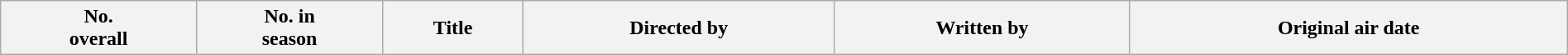<table class="wikitable plainrowheaders" style="width:100%; background:#fff;">
<tr>
<th style="background:#;">No.<br>overall</th>
<th style="background:#;">No. in<br>season</th>
<th style="background:#;">Title</th>
<th style="background:#;">Directed by</th>
<th style="background:#;">Written by</th>
<th style="background:#;">Original air date<br>







































</th>
</tr>
</table>
